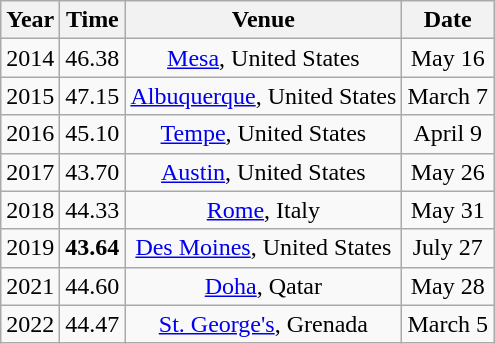<table class="wikitable sortable" style="text-align: center">
<tr>
<th>Year</th>
<th>Time</th>
<th>Venue</th>
<th>Date</th>
</tr>
<tr>
<td>2014</td>
<td>46.38</td>
<td><a href='#'>Mesa</a>, United States</td>
<td>May 16</td>
</tr>
<tr>
<td>2015</td>
<td>47.15</td>
<td><a href='#'>Albuquerque</a>, United States</td>
<td>March 7</td>
</tr>
<tr>
<td>2016</td>
<td>45.10</td>
<td><a href='#'>Tempe</a>, United States</td>
<td>April 9</td>
</tr>
<tr>
<td>2017</td>
<td>43.70</td>
<td><a href='#'>Austin</a>, United States</td>
<td>May 26</td>
</tr>
<tr>
<td>2018</td>
<td>44.33</td>
<td><a href='#'>Rome</a>, Italy</td>
<td>May 31</td>
</tr>
<tr>
<td>2019</td>
<td><strong>43.64</strong></td>
<td><a href='#'>Des Moines</a>, United States</td>
<td>July 27</td>
</tr>
<tr>
<td>2021</td>
<td>44.60</td>
<td><a href='#'>Doha</a>, Qatar</td>
<td>May 28</td>
</tr>
<tr>
<td>2022</td>
<td>44.47</td>
<td><a href='#'>St. George's</a>, Grenada</td>
<td>March 5</td>
</tr>
</table>
